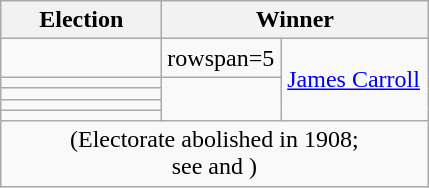<table class=wikitable>
<tr>
<th width=100>Election</th>
<th width=170 colspan=2>Winner</th>
</tr>
<tr>
<td></td>
<td>rowspan=5 </td>
<td rowspan=5><a href='#'>James Carroll</a></td>
</tr>
<tr>
<td></td>
</tr>
<tr>
<td></td>
</tr>
<tr>
<td></td>
</tr>
<tr>
<td></td>
</tr>
<tr>
<td colspan=3 align=center><span>(Electorate abolished in 1908;<br>see  and )</span></td>
</tr>
</table>
